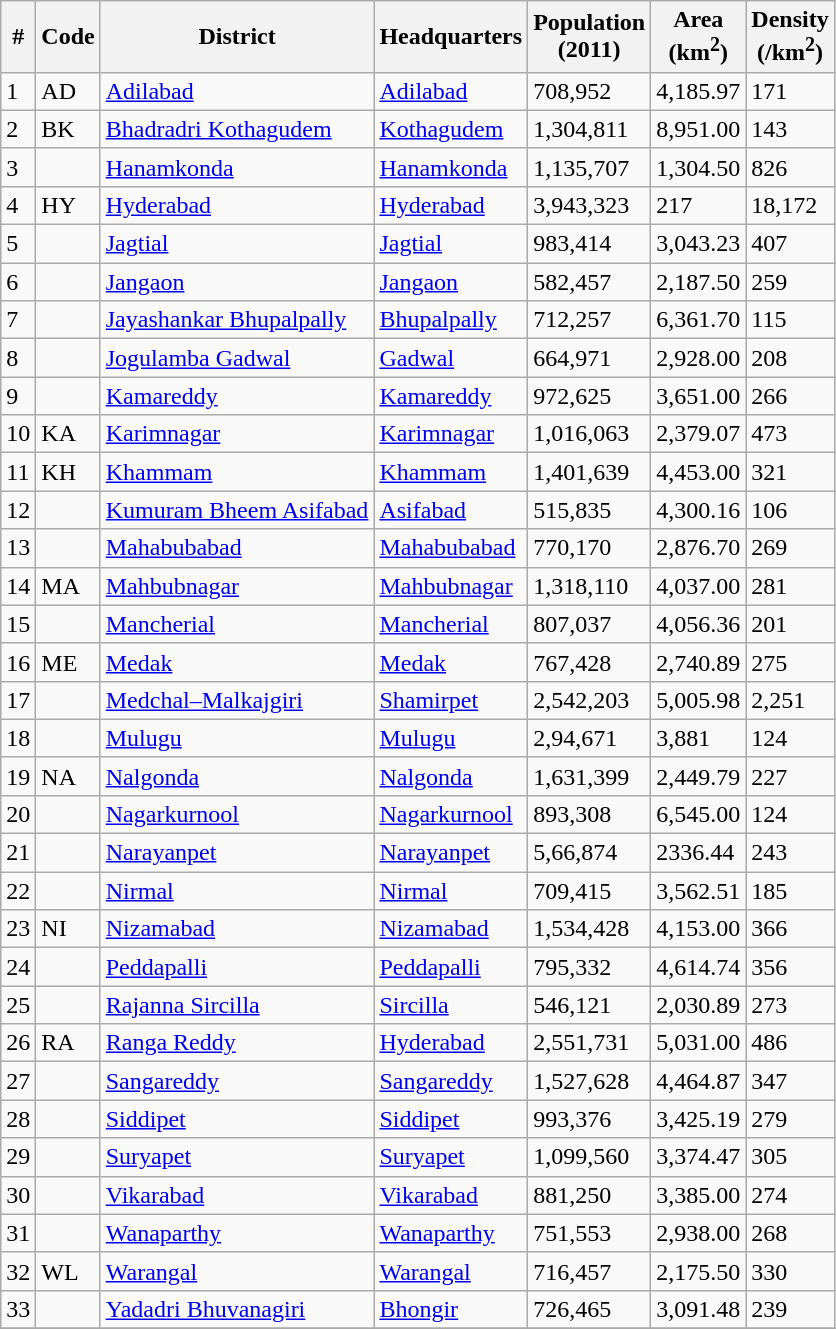<table class="wikitable sortable">
<tr>
<th>#</th>
<th>Code</th>
<th>District</th>
<th>Headquarters</th>
<th>Population <br>(2011)</th>
<th>Area <br>(km<sup>2</sup>)</th>
<th>Density <br>(/km<sup>2</sup>)</th>
</tr>
<tr>
<td>1</td>
<td>AD</td>
<td><a href='#'>Adilabad</a></td>
<td><a href='#'>Adilabad</a></td>
<td> 708,952</td>
<td> 4,185.97</td>
<td> 171</td>
</tr>
<tr>
<td>2</td>
<td>BK</td>
<td><a href='#'>Bhadradri Kothagudem</a></td>
<td><a href='#'>Kothagudem</a></td>
<td> 1,304,811</td>
<td> 8,951.00</td>
<td> 143</td>
</tr>
<tr>
<td>3</td>
<td></td>
<td><a href='#'>Hanamkonda</a></td>
<td><a href='#'>Hanamkonda</a></td>
<td> 1,135,707</td>
<td> 1,304.50</td>
<td> 826</td>
</tr>
<tr>
<td>4</td>
<td>HY</td>
<td><a href='#'>Hyderabad</a></td>
<td><a href='#'>Hyderabad</a></td>
<td> 3,943,323</td>
<td>217</td>
<td> 18,172</td>
</tr>
<tr>
<td>5</td>
<td></td>
<td><a href='#'>Jagtial</a></td>
<td><a href='#'>Jagtial</a></td>
<td> 983,414</td>
<td> 3,043.23</td>
<td> 407</td>
</tr>
<tr>
<td>6</td>
<td></td>
<td><a href='#'>Jangaon</a></td>
<td><a href='#'>Jangaon</a></td>
<td> 582,457</td>
<td> 2,187.50</td>
<td> 259</td>
</tr>
<tr>
<td>7</td>
<td></td>
<td><a href='#'>Jayashankar Bhupalpally</a></td>
<td><a href='#'>Bhupalpally</a></td>
<td> 712,257</td>
<td> 6,361.70</td>
<td> 115</td>
</tr>
<tr>
<td>8</td>
<td></td>
<td><a href='#'>Jogulamba Gadwal</a></td>
<td><a href='#'>Gadwal</a></td>
<td> 664,971</td>
<td> 2,928.00</td>
<td> 208</td>
</tr>
<tr>
<td>9</td>
<td></td>
<td><a href='#'>Kamareddy</a></td>
<td><a href='#'>Kamareddy</a></td>
<td> 972,625</td>
<td> 3,651.00</td>
<td> 266</td>
</tr>
<tr>
<td>10</td>
<td>KA</td>
<td><a href='#'>Karimnagar</a></td>
<td><a href='#'>Karimnagar</a></td>
<td> 1,016,063</td>
<td> 2,379.07</td>
<td> 473</td>
</tr>
<tr>
<td>11</td>
<td>KH</td>
<td><a href='#'>Khammam</a></td>
<td><a href='#'>Khammam</a></td>
<td> 1,401,639</td>
<td> 4,453.00</td>
<td> 321</td>
</tr>
<tr>
<td>12</td>
<td></td>
<td><a href='#'>Kumuram Bheem Asifabad</a></td>
<td><a href='#'>Asifabad</a></td>
<td> 515,835</td>
<td> 4,300.16</td>
<td> 106</td>
</tr>
<tr>
<td>13</td>
<td></td>
<td><a href='#'>Mahabubabad</a></td>
<td><a href='#'>Mahabubabad</a></td>
<td> 770,170</td>
<td> 2,876.70</td>
<td> 269</td>
</tr>
<tr>
<td>14</td>
<td>MA</td>
<td><a href='#'>Mahbubnagar</a></td>
<td><a href='#'>Mahbubnagar</a></td>
<td> 1,318,110</td>
<td> 4,037.00</td>
<td>  281</td>
</tr>
<tr>
<td>15</td>
<td></td>
<td><a href='#'>Mancherial</a></td>
<td><a href='#'>Mancherial</a></td>
<td> 807,037</td>
<td> 4,056.36</td>
<td> 201</td>
</tr>
<tr>
<td>16</td>
<td>ME</td>
<td><a href='#'>Medak</a></td>
<td><a href='#'>Medak</a></td>
<td> 767,428</td>
<td> 2,740.89</td>
<td> 275</td>
</tr>
<tr>
<td>17</td>
<td></td>
<td><a href='#'>Medchal–Malkajgiri</a></td>
<td><a href='#'>Shamirpet</a></td>
<td> 2,542,203</td>
<td> 5,005.98</td>
<td> 2,251</td>
</tr>
<tr>
<td>18</td>
<td></td>
<td><a href='#'>Mulugu</a></td>
<td><a href='#'>Mulugu</a></td>
<td> 2,94,671</td>
<td> 3,881</td>
<td> 124</td>
</tr>
<tr>
<td>19</td>
<td>NA</td>
<td><a href='#'>Nalgonda</a></td>
<td><a href='#'>Nalgonda</a></td>
<td> 1,631,399</td>
<td> 2,449.79</td>
<td> 227</td>
</tr>
<tr>
<td>20</td>
<td></td>
<td><a href='#'>Nagarkurnool</a></td>
<td><a href='#'>Nagarkurnool</a></td>
<td> 893,308</td>
<td> 6,545.00</td>
<td> 124</td>
</tr>
<tr>
<td>21</td>
<td></td>
<td><a href='#'>Narayanpet</a></td>
<td><a href='#'>Narayanpet</a></td>
<td> 5,66,874</td>
<td> 2336.44</td>
<td> 243</td>
</tr>
<tr>
<td>22</td>
<td></td>
<td><a href='#'>Nirmal</a></td>
<td><a href='#'>Nirmal</a></td>
<td> 709,415</td>
<td> 3,562.51</td>
<td> 185</td>
</tr>
<tr>
<td>23</td>
<td>NI</td>
<td><a href='#'>Nizamabad</a></td>
<td><a href='#'>Nizamabad</a></td>
<td> 1,534,428</td>
<td> 4,153.00</td>
<td> 366</td>
</tr>
<tr>
<td>24</td>
<td></td>
<td><a href='#'>Peddapalli</a></td>
<td><a href='#'>Peddapalli</a></td>
<td> 795,332</td>
<td> 4,614.74</td>
<td> 356</td>
</tr>
<tr>
<td>25</td>
<td></td>
<td><a href='#'>Rajanna Sircilla</a></td>
<td><a href='#'>Sircilla</a></td>
<td> 546,121</td>
<td> 2,030.89</td>
<td> 273</td>
</tr>
<tr>
<td>26</td>
<td>RA</td>
<td><a href='#'>Ranga Reddy</a></td>
<td><a href='#'>Hyderabad</a></td>
<td> 2,551,731</td>
<td> 5,031.00</td>
<td> 486</td>
</tr>
<tr>
<td>27</td>
<td></td>
<td><a href='#'>Sangareddy</a></td>
<td><a href='#'>Sangareddy</a></td>
<td> 1,527,628</td>
<td> 4,464.87</td>
<td> 347</td>
</tr>
<tr>
<td>28</td>
<td></td>
<td><a href='#'>Siddipet</a></td>
<td><a href='#'>Siddipet</a></td>
<td> 993,376</td>
<td> 3,425.19</td>
<td> 279</td>
</tr>
<tr>
<td>29</td>
<td></td>
<td><a href='#'>Suryapet</a></td>
<td><a href='#'>Suryapet</a></td>
<td> 1,099,560</td>
<td> 3,374.47</td>
<td> 305</td>
</tr>
<tr>
<td>30</td>
<td></td>
<td><a href='#'>Vikarabad</a></td>
<td><a href='#'>Vikarabad</a></td>
<td> 881,250</td>
<td> 3,385.00</td>
<td> 274</td>
</tr>
<tr>
<td>31</td>
<td></td>
<td><a href='#'>Wanaparthy</a></td>
<td><a href='#'>Wanaparthy</a></td>
<td> 751,553</td>
<td> 2,938.00</td>
<td> 268</td>
</tr>
<tr>
<td>32</td>
<td>WL</td>
<td><a href='#'>Warangal</a></td>
<td><a href='#'>Warangal</a></td>
<td> 716,457</td>
<td> 2,175.50</td>
<td> 330</td>
</tr>
<tr>
<td>33</td>
<td></td>
<td><a href='#'>Yadadri Bhuvanagiri</a></td>
<td><a href='#'>Bhongir</a></td>
<td> 726,465</td>
<td> 3,091.48</td>
<td> 239</td>
</tr>
<tr>
</tr>
</table>
